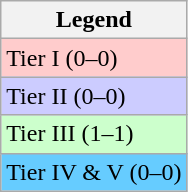<table class="wikitable">
<tr>
<th>Legend</th>
</tr>
<tr>
<td bgcolor=#ffcccc>Tier I (0–0)</td>
</tr>
<tr>
<td bgcolor=#ccccff>Tier II (0–0)</td>
</tr>
<tr>
<td bgcolor=#CCFFCC>Tier III (1–1)</td>
</tr>
<tr>
<td bgcolor=#66CCFF>Tier IV & V (0–0)</td>
</tr>
</table>
